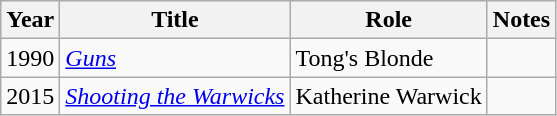<table class="wikitable sortable">
<tr>
<th>Year</th>
<th>Title</th>
<th>Role</th>
<th>Notes</th>
</tr>
<tr>
<td>1990</td>
<td><a href='#'><em>Guns</em></a></td>
<td>Tong's Blonde</td>
<td></td>
</tr>
<tr>
<td>2015</td>
<td><em><a href='#'>Shooting the Warwicks</a></em></td>
<td>Katherine Warwick</td>
<td></td>
</tr>
</table>
